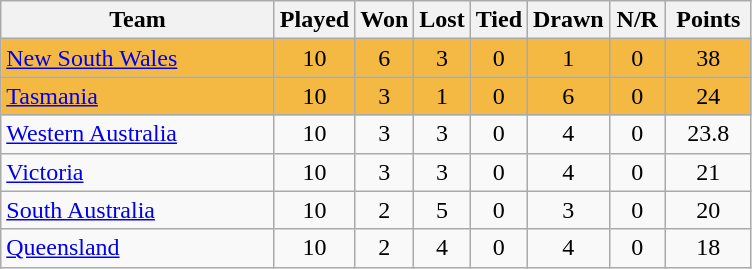<table class="wikitable" style="text-align:center;">
<tr>
<th width=175>Team</th>
<th style="width:30px;" abbr="Played">Played</th>
<th style="width:30px;" abbr="Won">Won</th>
<th style="width:30px;" abbr="Lost">Lost</th>
<th style="width:30px;" abbr="Tied">Tied</th>
<th style="width:30px;" abbr="Drawn">Drawn</th>
<th style="width:30px;" abbr="NR">N/R</th>
<th style="width:50px;" abbr="Points">Points</th>
</tr>
<tr style="background:#f4b942;">
<td style="text-align:left;"><a href='#'>New South Wales</a></td>
<td>10</td>
<td>6</td>
<td>3</td>
<td>0</td>
<td>1</td>
<td>0</td>
<td>38</td>
</tr>
<tr style="background:#f4b942;">
<td style="text-align:left;"><a href='#'>Tasmania</a></td>
<td>10</td>
<td>3</td>
<td>1</td>
<td>0</td>
<td>6</td>
<td>0</td>
<td>24</td>
</tr>
<tr>
<td style="text-align:left;"><a href='#'>Western Australia</a></td>
<td>10</td>
<td>3</td>
<td>3</td>
<td>0</td>
<td>4</td>
<td>0</td>
<td>23.8</td>
</tr>
<tr>
<td style="text-align:left;"><a href='#'>Victoria</a></td>
<td>10</td>
<td>3</td>
<td>3</td>
<td>0</td>
<td>4</td>
<td>0</td>
<td>21</td>
</tr>
<tr>
<td style="text-align:left;"><a href='#'>South Australia</a></td>
<td>10</td>
<td>2</td>
<td>5</td>
<td>0</td>
<td>3</td>
<td>0</td>
<td>20</td>
</tr>
<tr>
<td style="text-align:left;"><a href='#'>Queensland</a></td>
<td>10</td>
<td>2</td>
<td>4</td>
<td>0</td>
<td>4</td>
<td>0</td>
<td>18</td>
</tr>
</table>
